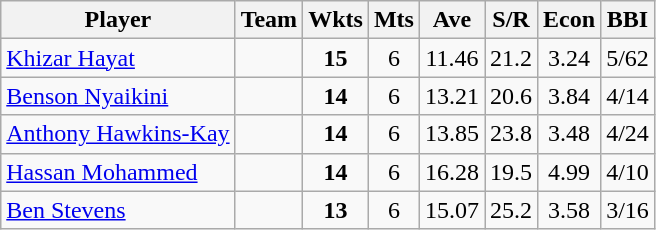<table class="wikitable" style="text-align:center;">
<tr>
<th>Player</th>
<th>Team</th>
<th>Wkts</th>
<th>Mts</th>
<th>Ave</th>
<th>S/R</th>
<th>Econ</th>
<th>BBI</th>
</tr>
<tr>
<td style="text-align:left;"><a href='#'>Khizar Hayat</a></td>
<td></td>
<td><strong>15</strong></td>
<td>6</td>
<td>11.46</td>
<td>21.2</td>
<td>3.24</td>
<td>5/62</td>
</tr>
<tr>
<td style="text-align:left;"><a href='#'>Benson Nyaikini</a></td>
<td></td>
<td><strong>14</strong></td>
<td>6</td>
<td>13.21</td>
<td>20.6</td>
<td>3.84</td>
<td>4/14</td>
</tr>
<tr>
<td style="text-align:left;"><a href='#'>Anthony Hawkins-Kay</a></td>
<td></td>
<td><strong>14</strong></td>
<td>6</td>
<td>13.85</td>
<td>23.8</td>
<td>3.48</td>
<td>4/24</td>
</tr>
<tr>
<td style="text-align:left;"><a href='#'>Hassan Mohammed</a></td>
<td></td>
<td><strong>14</strong></td>
<td>6</td>
<td>16.28</td>
<td>19.5</td>
<td>4.99</td>
<td>4/10</td>
</tr>
<tr>
<td style="text-align:left;"><a href='#'>Ben Stevens</a></td>
<td></td>
<td><strong>13</strong></td>
<td>6</td>
<td>15.07</td>
<td>25.2</td>
<td>3.58</td>
<td>3/16</td>
</tr>
</table>
